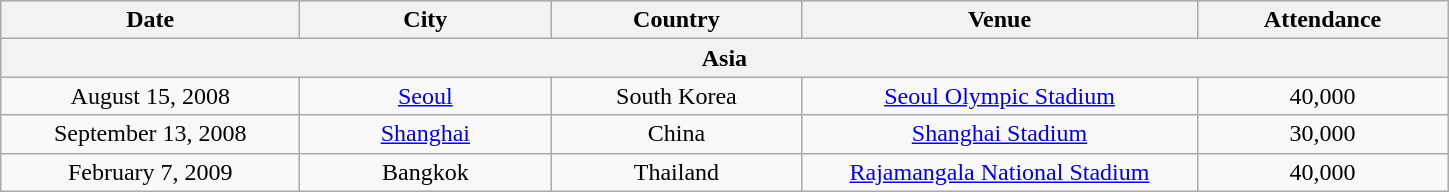<table class="wikitable plainrowheaders" style="text-align:center;">
<tr>
<th scope="col" style="width:12em;">Date</th>
<th scope="col" style="width:10em;">City</th>
<th scope="col" style="width:10em;">Country</th>
<th scope="col" style="width:16em;">Venue</th>
<th scope="col" style="width:10em;">Attendance</th>
</tr>
<tr>
<th colspan=5>Asia</th>
</tr>
<tr>
<td>August 15, 2008</td>
<td><a href='#'>Seoul</a></td>
<td>South Korea</td>
<td><a href='#'>Seoul Olympic Stadium</a></td>
<td>40,000</td>
</tr>
<tr>
<td>September 13, 2008</td>
<td><a href='#'>Shanghai</a></td>
<td>China</td>
<td><a href='#'>Shanghai Stadium</a></td>
<td>30,000</td>
</tr>
<tr>
<td>February 7, 2009</td>
<td>Bangkok</td>
<td>Thailand</td>
<td><a href='#'>Rajamangala National Stadium</a></td>
<td>40,000</td>
</tr>
</table>
